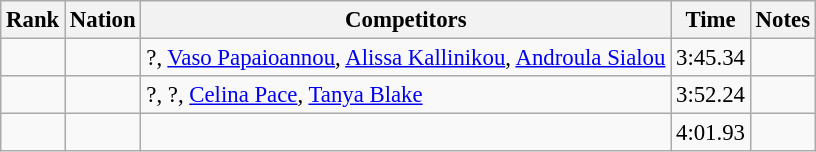<table class="wikitable sortable" style="text-align:center; font-size:95%">
<tr>
<th>Rank</th>
<th>Nation</th>
<th>Competitors</th>
<th>Time</th>
<th>Notes</th>
</tr>
<tr>
<td></td>
<td align=left></td>
<td align=left>?, <a href='#'>Vaso Papaioannou</a>, <a href='#'>Alissa Kallinikou</a>, <a href='#'>Androula Sialou</a></td>
<td>3:45.34</td>
<td></td>
</tr>
<tr>
<td></td>
<td align=left></td>
<td align=left>?, ?, <a href='#'>Celina Pace</a>, <a href='#'>Tanya Blake</a></td>
<td>3:52.24</td>
<td></td>
</tr>
<tr>
<td></td>
<td align=left></td>
<td align=left></td>
<td>4:01.93</td>
<td></td>
</tr>
</table>
